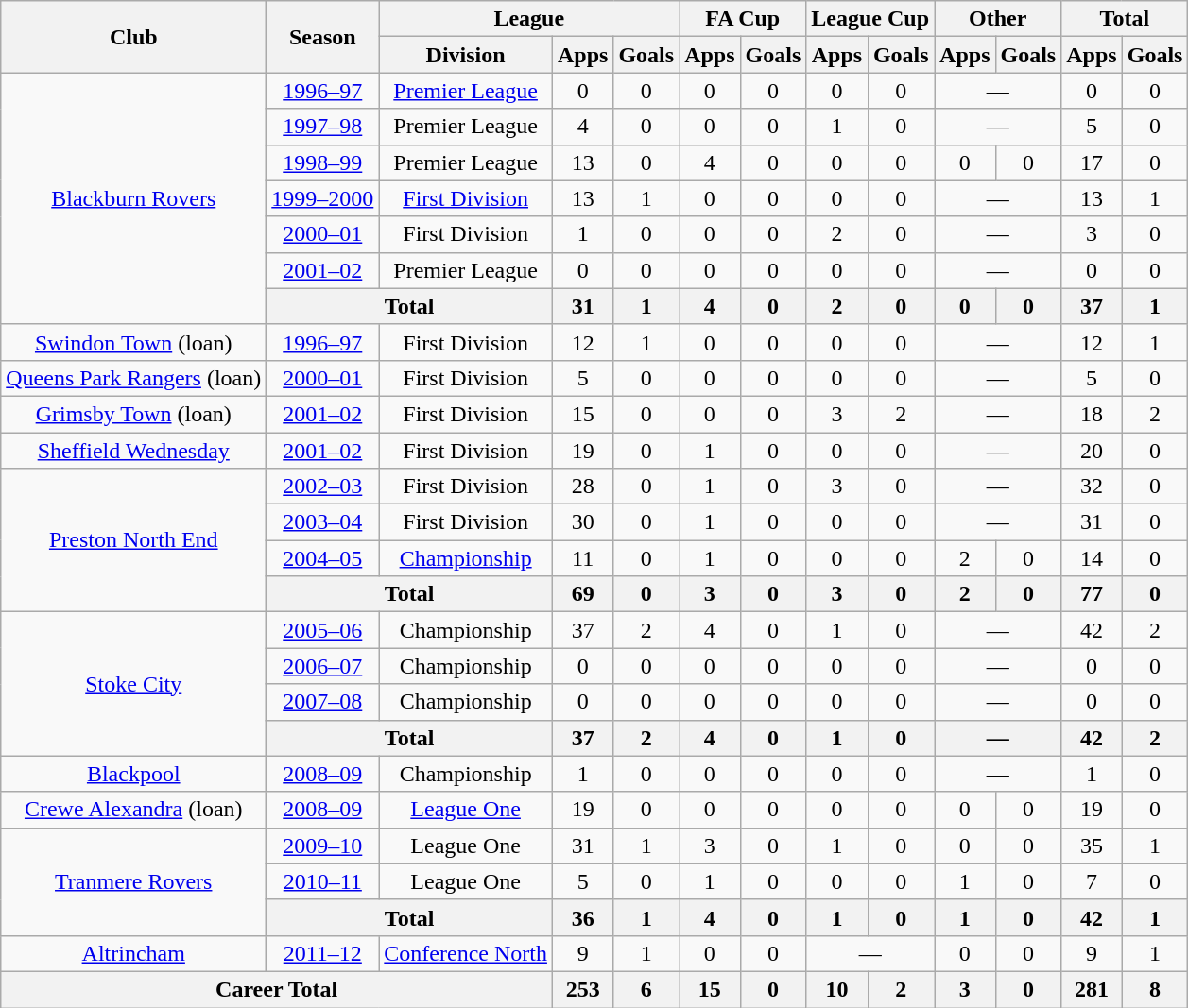<table class="wikitable" style="text-align: center;">
<tr>
<th rowspan="2">Club</th>
<th rowspan="2">Season</th>
<th colspan="3">League</th>
<th colspan="2">FA Cup</th>
<th colspan="2">League Cup</th>
<th colspan="2">Other</th>
<th colspan="2">Total</th>
</tr>
<tr>
<th>Division</th>
<th>Apps</th>
<th>Goals</th>
<th>Apps</th>
<th>Goals</th>
<th>Apps</th>
<th>Goals</th>
<th>Apps</th>
<th>Goals</th>
<th>Apps</th>
<th>Goals</th>
</tr>
<tr>
<td rowspan="7"><a href='#'>Blackburn Rovers</a></td>
<td><a href='#'>1996–97</a></td>
<td><a href='#'>Premier League</a></td>
<td>0</td>
<td>0</td>
<td>0</td>
<td>0</td>
<td>0</td>
<td>0</td>
<td colspan="2">—</td>
<td>0</td>
<td>0</td>
</tr>
<tr>
<td><a href='#'>1997–98</a></td>
<td>Premier League</td>
<td>4</td>
<td>0</td>
<td>0</td>
<td>0</td>
<td>1</td>
<td>0</td>
<td colspan="2">—</td>
<td>5</td>
<td>0</td>
</tr>
<tr>
<td><a href='#'>1998–99</a></td>
<td>Premier League</td>
<td>13</td>
<td>0</td>
<td>4</td>
<td>0</td>
<td>0</td>
<td>0</td>
<td>0</td>
<td>0</td>
<td>17</td>
<td>0</td>
</tr>
<tr>
<td><a href='#'>1999–2000</a></td>
<td><a href='#'>First Division</a></td>
<td>13</td>
<td>1</td>
<td>0</td>
<td>0</td>
<td>0</td>
<td>0</td>
<td colspan="2">—</td>
<td>13</td>
<td>1</td>
</tr>
<tr>
<td><a href='#'>2000–01</a></td>
<td>First Division</td>
<td>1</td>
<td>0</td>
<td>0</td>
<td>0</td>
<td>2</td>
<td>0</td>
<td colspan="2">—</td>
<td>3</td>
<td>0</td>
</tr>
<tr>
<td><a href='#'>2001–02</a></td>
<td>Premier League</td>
<td>0</td>
<td>0</td>
<td>0</td>
<td>0</td>
<td>0</td>
<td>0</td>
<td colspan="2">—</td>
<td>0</td>
<td>0</td>
</tr>
<tr>
<th colspan="2">Total</th>
<th>31</th>
<th>1</th>
<th>4</th>
<th>0</th>
<th>2</th>
<th>0</th>
<th>0</th>
<th>0</th>
<th>37</th>
<th>1</th>
</tr>
<tr>
<td><a href='#'>Swindon Town</a> (loan)</td>
<td><a href='#'>1996–97</a></td>
<td>First Division</td>
<td>12</td>
<td>1</td>
<td>0</td>
<td>0</td>
<td>0</td>
<td>0</td>
<td colspan="2">—</td>
<td>12</td>
<td>1</td>
</tr>
<tr>
<td><a href='#'>Queens Park Rangers</a> (loan)</td>
<td><a href='#'>2000–01</a></td>
<td>First Division</td>
<td>5</td>
<td>0</td>
<td>0</td>
<td>0</td>
<td>0</td>
<td>0</td>
<td colspan="2">—</td>
<td>5</td>
<td>0</td>
</tr>
<tr>
<td><a href='#'>Grimsby Town</a> (loan)</td>
<td><a href='#'>2001–02</a></td>
<td>First Division</td>
<td>15</td>
<td>0</td>
<td>0</td>
<td>0</td>
<td>3</td>
<td>2</td>
<td colspan="2">—</td>
<td>18</td>
<td>2</td>
</tr>
<tr>
<td><a href='#'>Sheffield Wednesday</a></td>
<td><a href='#'>2001–02</a></td>
<td>First Division</td>
<td>19</td>
<td>0</td>
<td>1</td>
<td>0</td>
<td>0</td>
<td>0</td>
<td colspan="2">—</td>
<td>20</td>
<td>0</td>
</tr>
<tr>
<td rowspan="4"><a href='#'>Preston North End</a></td>
<td><a href='#'>2002–03</a></td>
<td>First Division</td>
<td>28</td>
<td>0</td>
<td>1</td>
<td>0</td>
<td>3</td>
<td>0</td>
<td colspan="2">—</td>
<td>32</td>
<td>0</td>
</tr>
<tr>
<td><a href='#'>2003–04</a></td>
<td>First Division</td>
<td>30</td>
<td>0</td>
<td>1</td>
<td>0</td>
<td>0</td>
<td>0</td>
<td colspan="2">—</td>
<td>31</td>
<td>0</td>
</tr>
<tr>
<td><a href='#'>2004–05</a></td>
<td><a href='#'>Championship</a></td>
<td>11</td>
<td>0</td>
<td>1</td>
<td>0</td>
<td>0</td>
<td>0</td>
<td>2</td>
<td>0</td>
<td>14</td>
<td>0</td>
</tr>
<tr>
<th colspan="2">Total</th>
<th>69</th>
<th>0</th>
<th>3</th>
<th>0</th>
<th>3</th>
<th>0</th>
<th>2</th>
<th>0</th>
<th>77</th>
<th>0</th>
</tr>
<tr>
<td rowspan="4"><a href='#'>Stoke City</a></td>
<td><a href='#'>2005–06</a></td>
<td>Championship</td>
<td>37</td>
<td>2</td>
<td>4</td>
<td>0</td>
<td>1</td>
<td>0</td>
<td colspan="2">—</td>
<td>42</td>
<td>2</td>
</tr>
<tr>
<td><a href='#'>2006–07</a></td>
<td>Championship</td>
<td>0</td>
<td>0</td>
<td>0</td>
<td>0</td>
<td>0</td>
<td>0</td>
<td colspan="2">—</td>
<td>0</td>
<td>0</td>
</tr>
<tr>
<td><a href='#'>2007–08</a></td>
<td>Championship</td>
<td>0</td>
<td>0</td>
<td>0</td>
<td>0</td>
<td>0</td>
<td>0</td>
<td colspan="2">—</td>
<td>0</td>
<td>0</td>
</tr>
<tr>
<th colspan="2">Total</th>
<th>37</th>
<th>2</th>
<th>4</th>
<th>0</th>
<th>1</th>
<th>0</th>
<th colspan="2">—</th>
<th>42</th>
<th>2</th>
</tr>
<tr>
<td><a href='#'>Blackpool</a></td>
<td><a href='#'>2008–09</a></td>
<td>Championship</td>
<td>1</td>
<td>0</td>
<td>0</td>
<td>0</td>
<td>0</td>
<td>0</td>
<td colspan="2">—</td>
<td>1</td>
<td>0</td>
</tr>
<tr>
<td><a href='#'>Crewe Alexandra</a> (loan)</td>
<td><a href='#'>2008–09</a></td>
<td><a href='#'>League One</a></td>
<td>19</td>
<td>0</td>
<td>0</td>
<td>0</td>
<td>0</td>
<td>0</td>
<td>0</td>
<td>0</td>
<td>19</td>
<td>0</td>
</tr>
<tr>
<td rowspan="3"><a href='#'>Tranmere Rovers</a></td>
<td><a href='#'>2009–10</a></td>
<td>League One</td>
<td>31</td>
<td>1</td>
<td>3</td>
<td>0</td>
<td>1</td>
<td>0</td>
<td>0</td>
<td>0</td>
<td>35</td>
<td>1</td>
</tr>
<tr>
<td><a href='#'>2010–11</a></td>
<td>League One</td>
<td>5</td>
<td>0</td>
<td>1</td>
<td>0</td>
<td>0</td>
<td>0</td>
<td>1</td>
<td>0</td>
<td>7</td>
<td>0</td>
</tr>
<tr>
<th colspan="2">Total</th>
<th>36</th>
<th>1</th>
<th>4</th>
<th>0</th>
<th>1</th>
<th>0</th>
<th>1</th>
<th>0</th>
<th>42</th>
<th>1</th>
</tr>
<tr>
<td><a href='#'>Altrincham</a></td>
<td><a href='#'>2011–12</a></td>
<td><a href='#'>Conference North</a></td>
<td>9</td>
<td>1</td>
<td>0</td>
<td>0</td>
<td colspan="2">—</td>
<td>0</td>
<td>0</td>
<td>9</td>
<td>1</td>
</tr>
<tr>
<th colspan="3">Career Total</th>
<th>253</th>
<th>6</th>
<th>15</th>
<th>0</th>
<th>10</th>
<th>2</th>
<th>3</th>
<th>0</th>
<th>281</th>
<th>8</th>
</tr>
</table>
